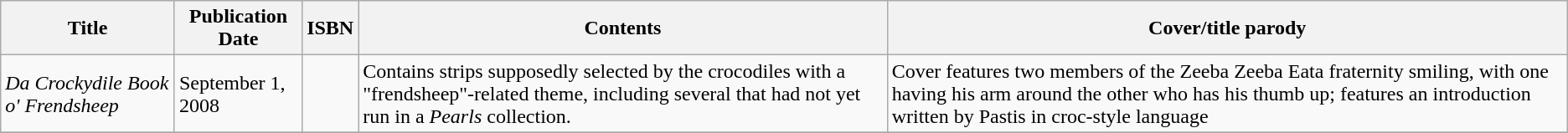<table class="wikitable">
<tr>
<th>Title</th>
<th>Publication Date</th>
<th>ISBN</th>
<th>Contents</th>
<th>Cover/title parody</th>
</tr>
<tr stu>
<td><em>Da Crockydile Book o' Frendsheep</em></td>
<td>September 1, 2008</td>
<td></td>
<td>Contains strips supposedly selected by the crocodiles with a "frendsheep"-related theme, including several that had not yet run in a <em>Pearls</em> collection.</td>
<td>Cover features two members of the Zeeba Zeeba Eata fraternity smiling, with one having his arm around the other who has his thumb up; features an introduction written by Pastis in croc-style language</td>
</tr>
<tr>
</tr>
</table>
